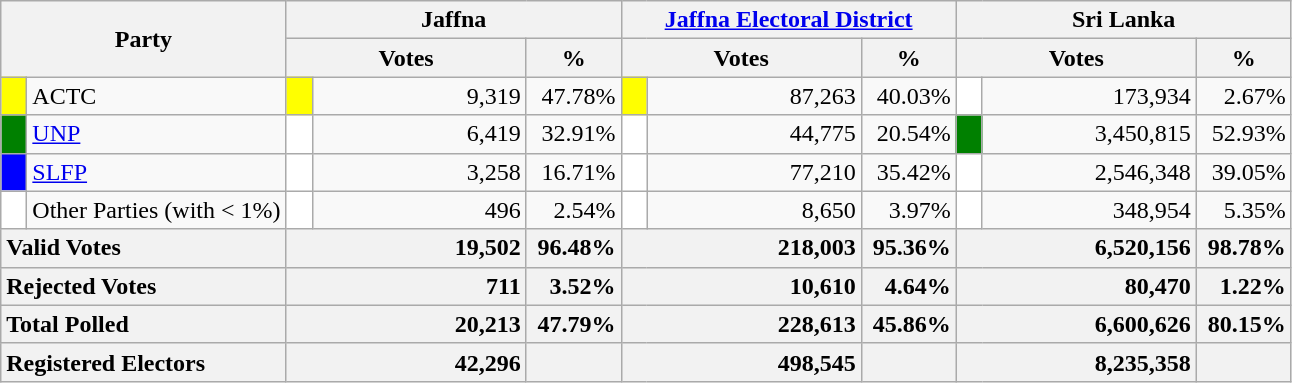<table class="wikitable">
<tr>
<th colspan="2" width="144px"rowspan="2">Party</th>
<th colspan="3" width="216px">Jaffna</th>
<th colspan="3" width="216px"><a href='#'>Jaffna Electoral District</a></th>
<th colspan="3" width="216px">Sri Lanka</th>
</tr>
<tr>
<th colspan="2" width="144px">Votes</th>
<th>%</th>
<th colspan="2" width="144px">Votes</th>
<th>%</th>
<th colspan="2" width="144px">Votes</th>
<th>%</th>
</tr>
<tr>
<td style="background-color:yellow;" width="10px"></td>
<td style="text-align:left;">ACTC</td>
<td style="background-color:yellow;" width="10px"></td>
<td style="text-align:right;">9,319</td>
<td style="text-align:right;">47.78%</td>
<td style="background-color:yellow;" width="10px"></td>
<td style="text-align:right;">87,263</td>
<td style="text-align:right;">40.03%</td>
<td style="background-color:white;" width="10px"></td>
<td style="text-align:right;">173,934</td>
<td style="text-align:right;">2.67%</td>
</tr>
<tr>
<td style="background-color:green;" width="10px"></td>
<td style="text-align:left;"><a href='#'>UNP</a></td>
<td style="background-color:white;" width="10px"></td>
<td style="text-align:right;">6,419</td>
<td style="text-align:right;">32.91%</td>
<td style="background-color:white;" width="10px"></td>
<td style="text-align:right;">44,775</td>
<td style="text-align:right;">20.54%</td>
<td style="background-color:green;" width="10px"></td>
<td style="text-align:right;">3,450,815</td>
<td style="text-align:right;">52.93%</td>
</tr>
<tr>
<td style="background-color:blue;" width="10px"></td>
<td style="text-align:left;"><a href='#'>SLFP</a></td>
<td style="background-color:white;" width="10px"></td>
<td style="text-align:right;">3,258</td>
<td style="text-align:right;">16.71%</td>
<td style="background-color:white;" width="10px"></td>
<td style="text-align:right;">77,210</td>
<td style="text-align:right;">35.42%</td>
<td style="background-color:white;" width="10px"></td>
<td style="text-align:right;">2,546,348</td>
<td style="text-align:right;">39.05%</td>
</tr>
<tr>
<td style="background-color:white;" width="10px"></td>
<td style="text-align:left;">Other Parties (with < 1%)</td>
<td style="background-color:white;" width="10px"></td>
<td style="text-align:right;">496</td>
<td style="text-align:right;">2.54%</td>
<td style="background-color:white;" width="10px"></td>
<td style="text-align:right;">8,650</td>
<td style="text-align:right;">3.97%</td>
<td style="background-color:white;" width="10px"></td>
<td style="text-align:right;">348,954</td>
<td style="text-align:right;">5.35%</td>
</tr>
<tr>
<th colspan="2" width="144px"style="text-align:left;">Valid Votes</th>
<th style="text-align:right;"colspan="2" width="144px">19,502</th>
<th style="text-align:right;">96.48%</th>
<th style="text-align:right;"colspan="2" width="144px">218,003</th>
<th style="text-align:right;">95.36%</th>
<th style="text-align:right;"colspan="2" width="144px">6,520,156</th>
<th style="text-align:right;">98.78%</th>
</tr>
<tr>
<th colspan="2" width="144px"style="text-align:left;">Rejected Votes</th>
<th style="text-align:right;"colspan="2" width="144px">711</th>
<th style="text-align:right;">3.52%</th>
<th style="text-align:right;"colspan="2" width="144px">10,610</th>
<th style="text-align:right;">4.64%</th>
<th style="text-align:right;"colspan="2" width="144px">80,470</th>
<th style="text-align:right;">1.22%</th>
</tr>
<tr>
<th colspan="2" width="144px"style="text-align:left;">Total Polled</th>
<th style="text-align:right;"colspan="2" width="144px">20,213</th>
<th style="text-align:right;">47.79%</th>
<th style="text-align:right;"colspan="2" width="144px">228,613</th>
<th style="text-align:right;">45.86%</th>
<th style="text-align:right;"colspan="2" width="144px">6,600,626</th>
<th style="text-align:right;">80.15%</th>
</tr>
<tr>
<th colspan="2" width="144px"style="text-align:left;">Registered Electors</th>
<th style="text-align:right;"colspan="2" width="144px">42,296</th>
<th></th>
<th style="text-align:right;"colspan="2" width="144px">498,545</th>
<th></th>
<th style="text-align:right;"colspan="2" width="144px">8,235,358</th>
<th></th>
</tr>
</table>
